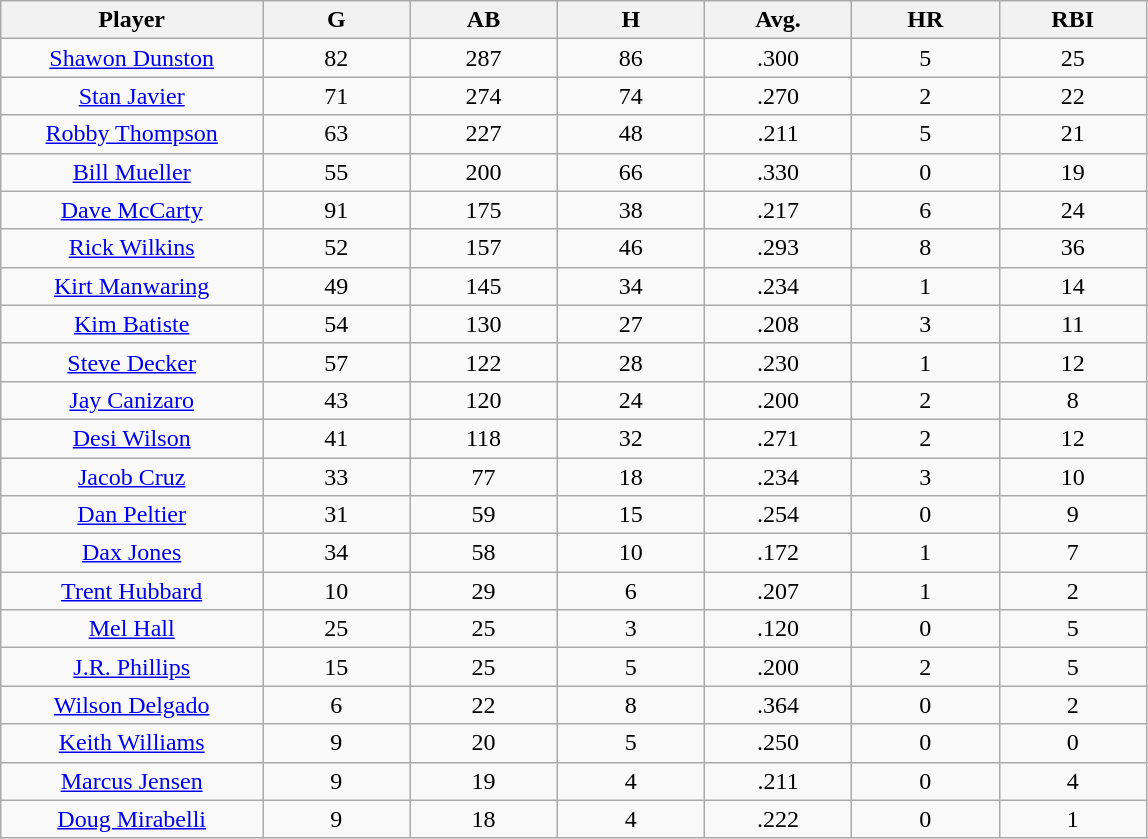<table class="wikitable sortable">
<tr>
<th bgcolor="#DDDDFF" width="16%">Player</th>
<th bgcolor="#DDDDFF" width="9%">G</th>
<th bgcolor="#DDDDFF" width="9%">AB</th>
<th bgcolor="#DDDDFF" width="9%">H</th>
<th bgcolor="#DDDDFF" width="9%">Avg.</th>
<th bgcolor="#DDDDFF" width="9%">HR</th>
<th bgcolor="#DDDDFF" width="9%">RBI</th>
</tr>
<tr align="center">
<td><a href='#'>Shawon Dunston</a></td>
<td>82</td>
<td>287</td>
<td>86</td>
<td>.300</td>
<td>5</td>
<td>25</td>
</tr>
<tr align="center">
<td><a href='#'>Stan Javier</a></td>
<td>71</td>
<td>274</td>
<td>74</td>
<td>.270</td>
<td>2</td>
<td>22</td>
</tr>
<tr align="center">
<td><a href='#'>Robby Thompson</a></td>
<td>63</td>
<td>227</td>
<td>48</td>
<td>.211</td>
<td>5</td>
<td>21</td>
</tr>
<tr align="center">
<td><a href='#'>Bill Mueller</a></td>
<td>55</td>
<td>200</td>
<td>66</td>
<td>.330</td>
<td>0</td>
<td>19</td>
</tr>
<tr align="center">
<td><a href='#'>Dave McCarty</a></td>
<td>91</td>
<td>175</td>
<td>38</td>
<td>.217</td>
<td>6</td>
<td>24</td>
</tr>
<tr align="center">
<td><a href='#'>Rick Wilkins</a></td>
<td>52</td>
<td>157</td>
<td>46</td>
<td>.293</td>
<td>8</td>
<td>36</td>
</tr>
<tr align="center">
<td><a href='#'>Kirt Manwaring</a></td>
<td>49</td>
<td>145</td>
<td>34</td>
<td>.234</td>
<td>1</td>
<td>14</td>
</tr>
<tr align="center">
<td><a href='#'>Kim Batiste</a></td>
<td>54</td>
<td>130</td>
<td>27</td>
<td>.208</td>
<td>3</td>
<td>11</td>
</tr>
<tr align="center">
<td><a href='#'>Steve Decker</a></td>
<td>57</td>
<td>122</td>
<td>28</td>
<td>.230</td>
<td>1</td>
<td>12</td>
</tr>
<tr align="center">
<td><a href='#'>Jay Canizaro</a></td>
<td>43</td>
<td>120</td>
<td>24</td>
<td>.200</td>
<td>2</td>
<td>8</td>
</tr>
<tr align="center">
<td><a href='#'>Desi Wilson</a></td>
<td>41</td>
<td>118</td>
<td>32</td>
<td>.271</td>
<td>2</td>
<td>12</td>
</tr>
<tr align="center">
<td><a href='#'>Jacob Cruz</a></td>
<td>33</td>
<td>77</td>
<td>18</td>
<td>.234</td>
<td>3</td>
<td>10</td>
</tr>
<tr align="center">
<td><a href='#'>Dan Peltier</a></td>
<td>31</td>
<td>59</td>
<td>15</td>
<td>.254</td>
<td>0</td>
<td>9</td>
</tr>
<tr align=center>
<td><a href='#'>Dax Jones</a></td>
<td>34</td>
<td>58</td>
<td>10</td>
<td>.172</td>
<td>1</td>
<td>7</td>
</tr>
<tr align="center">
<td><a href='#'>Trent Hubbard</a></td>
<td>10</td>
<td>29</td>
<td>6</td>
<td>.207</td>
<td>1</td>
<td>2</td>
</tr>
<tr align="center">
<td><a href='#'>Mel Hall</a></td>
<td>25</td>
<td>25</td>
<td>3</td>
<td>.120</td>
<td>0</td>
<td>5</td>
</tr>
<tr align="center">
<td><a href='#'>J.R. Phillips</a></td>
<td>15</td>
<td>25</td>
<td>5</td>
<td>.200</td>
<td>2</td>
<td>5</td>
</tr>
<tr align="center">
<td><a href='#'>Wilson Delgado</a></td>
<td>6</td>
<td>22</td>
<td>8</td>
<td>.364</td>
<td>0</td>
<td>2</td>
</tr>
<tr align="center">
<td><a href='#'>Keith Williams</a></td>
<td>9</td>
<td>20</td>
<td>5</td>
<td>.250</td>
<td>0</td>
<td>0</td>
</tr>
<tr align=center>
<td><a href='#'>Marcus Jensen</a></td>
<td>9</td>
<td>19</td>
<td>4</td>
<td>.211</td>
<td>0</td>
<td>4</td>
</tr>
<tr align=center>
<td><a href='#'>Doug Mirabelli</a></td>
<td>9</td>
<td>18</td>
<td>4</td>
<td>.222</td>
<td>0</td>
<td>1</td>
</tr>
</table>
